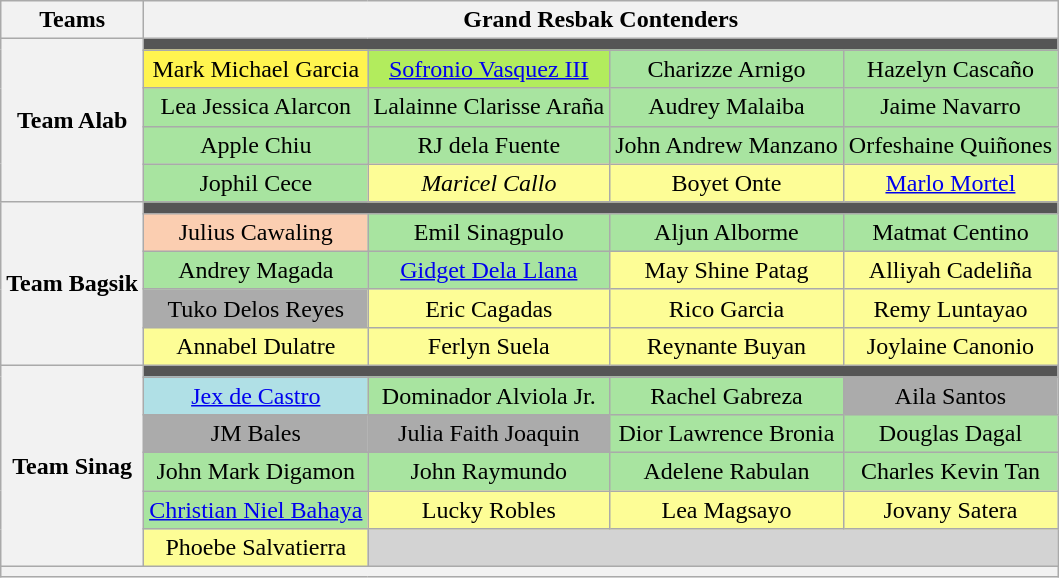<table class="wikitable" style="text-align:center;">
<tr>
<th scope="col">Teams</th>
<th colspan="4" scope="col">Grand Resbak Contenders</th>
</tr>
<tr>
<th rowspan="5">Team Alab</th>
<td colspan="4" style="background:#555555;"></td>
</tr>
<tr>
<td style="background:#FFF44F;">Mark Michael Garcia</td>
<td style="background:#B2EC5D;"><a href='#'>Sofronio Vasquez III</a></td>
<td style="background:#A8E4A0;">Charizze Arnigo</td>
<td style="background:#A8E4A0;">Hazelyn Cascaño</td>
</tr>
<tr>
<td style="background:#A8E4A0;">Lea Jessica Alarcon</td>
<td style="background:#A8E4A0;">Lalainne Clarisse Araña</td>
<td style="background:#A8E4A0;">Audrey Malaiba</td>
<td style="background:#A8E4A0;">Jaime Navarro</td>
</tr>
<tr>
<td style="background:#A8E4A0;">Apple Chiu</td>
<td style="background:#A8E4A0;">RJ dela Fuente</td>
<td style="background:#A8E4A0;">John Andrew Manzano</td>
<td style="background:#A8E4A0;">Orfeshaine Quiñones</td>
</tr>
<tr>
<td style="background:#A8E4A0;">Jophil Cece</td>
<td style="background:#FDFD96;"><em>Maricel Callo</em></td>
<td style="background:#FDFD96;">Boyet Onte</td>
<td style="background:#FDFD96;"><a href='#'>Marlo Mortel</a></td>
</tr>
<tr>
<th rowspan="5">Team Bagsik</th>
<td colspan="4" style="background:#555555;"></td>
</tr>
<tr>
<td style="background:#FBCEB1;">Julius Cawaling</td>
<td style="background:#A8E4A0;">Emil Sinagpulo</td>
<td style="background:#A8E4A0;">Aljun Alborme</td>
<td style="background:#A8E4A0;">Matmat Centino</td>
</tr>
<tr>
<td style="background:#A8E4A0;">Andrey Magada</td>
<td style="background:#A8E4A0;"><a href='#'>Gidget Dela Llana</a></td>
<td style="background:#FDFD96;">May Shine Patag</td>
<td style="background:#FDFD96;">Alliyah Cadeliña</td>
</tr>
<tr>
<td style="background:#ababab;">Tuko Delos Reyes</td>
<td style="background:#FDFD96;">Eric Cagadas</td>
<td style="background:#FDFD96;">Rico Garcia</td>
<td style="background:#FDFD96;">Remy Luntayao</td>
</tr>
<tr>
<td style="background:#FDFD96;">Annabel Dulatre</td>
<td style="background:#FDFD96;">Ferlyn Suela</td>
<td style="background:#FDFD96;">Reynante Buyan</td>
<td style="background:#FDFD96;">Joylaine Canonio</td>
</tr>
<tr>
<th rowspan="6">Team Sinag</th>
<td colspan="4" style="background:#555555;"></td>
</tr>
<tr>
<td style="background:#B0E0E6;"><a href='#'>Jex de Castro</a></td>
<td style="background:#A8E4A0;">Dominador Alviola Jr.</td>
<td style="background:#A8E4A0;">Rachel Gabreza</td>
<td style="background:#ababab;">Aila Santos</td>
</tr>
<tr>
<td style="background:#ababab;">JM Bales</td>
<td style="background:#ababab;">Julia Faith Joaquin</td>
<td style="background:#A8E4A0;">Dior Lawrence Bronia</td>
<td style="background:#A8E4A0;">Douglas Dagal</td>
</tr>
<tr>
<td style="background:#A8E4A0;">John Mark Digamon</td>
<td style="background:#A8E4A0;">John Raymundo</td>
<td style="background:#A8E4A0;">Adelene Rabulan</td>
<td style="background:#A8E4A0;">Charles Kevin Tan</td>
</tr>
<tr>
<td style="background:#A8E4A0;"><a href='#'>Christian Niel Bahaya</a></td>
<td style="background:#FDFD96;">Lucky Robles</td>
<td style="background:#FDFD96;">Lea Magsayo</td>
<td style="background:#FDFD96;">Jovany Satera</td>
</tr>
<tr>
<td style="background:#FDFD96;">Phoebe Salvatierra</td>
<td style="background:lightgray;" colspan=3></td>
</tr>
<tr>
<th colspan="5" style="font-size:90%; line-height:12px;"><small></small></th>
</tr>
</table>
